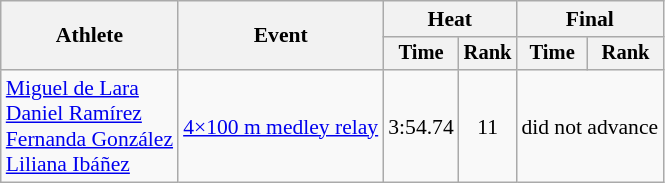<table class=wikitable style="font-size:90%">
<tr>
<th rowspan="2">Athlete</th>
<th rowspan="2">Event</th>
<th colspan="2">Heat</th>
<th colspan="2">Final</th>
</tr>
<tr style="font-size:95%">
<th>Time</th>
<th>Rank</th>
<th>Time</th>
<th>Rank</th>
</tr>
<tr align=center>
<td align=left><a href='#'>Miguel de Lara</a><br><a href='#'>Daniel Ramírez</a><br><a href='#'>Fernanda González</a><br><a href='#'>Liliana Ibáñez</a></td>
<td align=left><a href='#'>4×100 m medley relay</a></td>
<td>3:54.74</td>
<td>11</td>
<td colspan=2>did not advance</td>
</tr>
</table>
